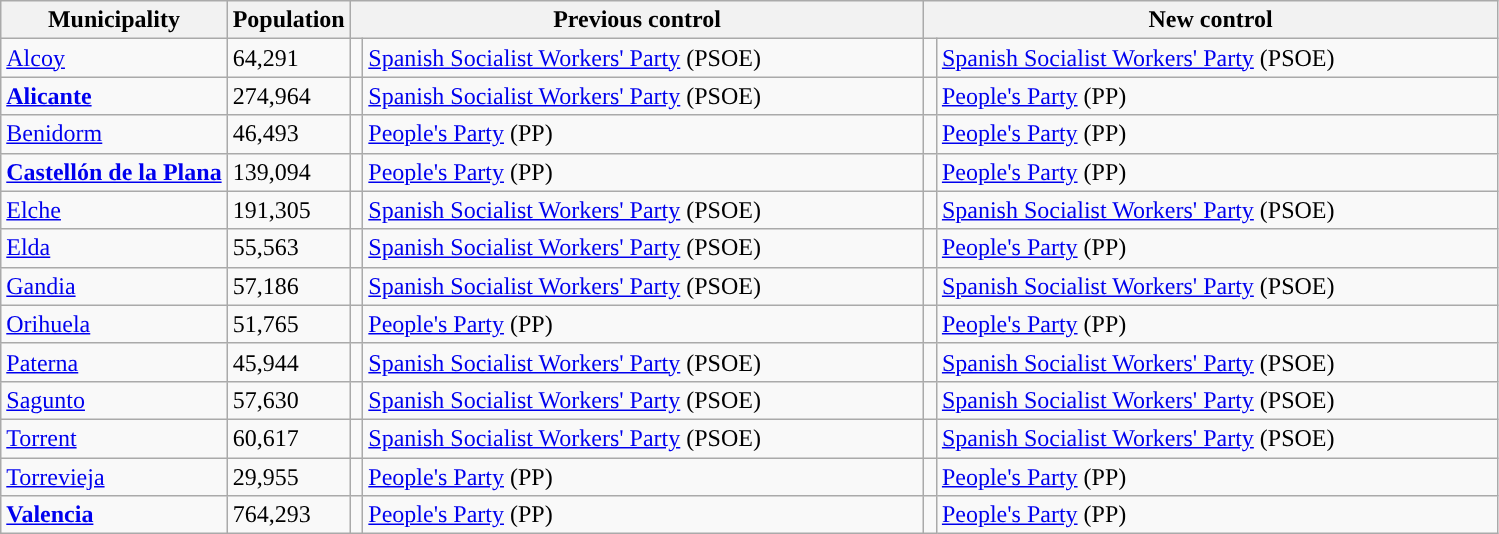<table class="wikitable sortable">
<tr>
<th>Municipality</th>
<th>Population</th>
<th colspan="2" style="width:375px;">Previous control</th>
<th colspan="2" style="width:375px;">New control</th>
</tr>
<tr>
<td><a href='#'>Alcoy</a></td>
<td>64,291</td>
<td width="1" style="color:inherit;background:"></td>
<td><a href='#'>Spanish Socialist Workers' Party</a> (PSOE)</td>
<td width="1" style="color:inherit;background:"></td>
<td><a href='#'>Spanish Socialist Workers' Party</a> (PSOE)</td>
</tr>
<tr>
<td><strong><a href='#'>Alicante</a></strong></td>
<td>274,964</td>
<td style="color:inherit;background:"></td>
<td><a href='#'>Spanish Socialist Workers' Party</a> (PSOE)</td>
<td style="color:inherit;background:"></td>
<td><a href='#'>People's Party</a> (PP)</td>
</tr>
<tr>
<td><a href='#'>Benidorm</a></td>
<td>46,493</td>
<td style="color:inherit;background:"></td>
<td><a href='#'>People's Party</a> (PP)</td>
<td style="color:inherit;background:"></td>
<td><a href='#'>People's Party</a> (PP)</td>
</tr>
<tr>
<td><strong><a href='#'>Castellón de la Plana</a></strong></td>
<td>139,094</td>
<td style="color:inherit;background:"></td>
<td><a href='#'>People's Party</a> (PP)</td>
<td style="color:inherit;background:"></td>
<td><a href='#'>People's Party</a> (PP)</td>
</tr>
<tr>
<td><a href='#'>Elche</a></td>
<td>191,305</td>
<td style="color:inherit;background:"></td>
<td><a href='#'>Spanish Socialist Workers' Party</a> (PSOE)</td>
<td style="color:inherit;background:"></td>
<td><a href='#'>Spanish Socialist Workers' Party</a> (PSOE)</td>
</tr>
<tr>
<td><a href='#'>Elda</a></td>
<td>55,563</td>
<td style="color:inherit;background:"></td>
<td><a href='#'>Spanish Socialist Workers' Party</a> (PSOE)</td>
<td style="color:inherit;background:"></td>
<td><a href='#'>People's Party</a> (PP) </td>
</tr>
<tr>
<td><a href='#'>Gandia</a></td>
<td>57,186</td>
<td style="color:inherit;background:"></td>
<td><a href='#'>Spanish Socialist Workers' Party</a> (PSOE)</td>
<td style="color:inherit;background:"></td>
<td><a href='#'>Spanish Socialist Workers' Party</a> (PSOE)</td>
</tr>
<tr>
<td><a href='#'>Orihuela</a></td>
<td>51,765</td>
<td style="color:inherit;background:"></td>
<td><a href='#'>People's Party</a> (PP)</td>
<td style="color:inherit;background:"></td>
<td><a href='#'>People's Party</a> (PP)</td>
</tr>
<tr>
<td><a href='#'>Paterna</a></td>
<td>45,944</td>
<td style="color:inherit;background:"></td>
<td><a href='#'>Spanish Socialist Workers' Party</a> (PSOE)</td>
<td style="color:inherit;background:"></td>
<td><a href='#'>Spanish Socialist Workers' Party</a> (PSOE)</td>
</tr>
<tr>
<td><a href='#'>Sagunto</a></td>
<td>57,630</td>
<td style="color:inherit;background:"></td>
<td><a href='#'>Spanish Socialist Workers' Party</a> (PSOE)</td>
<td style="color:inherit;background:"></td>
<td><a href='#'>Spanish Socialist Workers' Party</a> (PSOE) </td>
</tr>
<tr>
<td><a href='#'>Torrent</a></td>
<td>60,617</td>
<td style="color:inherit;background:"></td>
<td><a href='#'>Spanish Socialist Workers' Party</a> (PSOE)</td>
<td style="color:inherit;background:"></td>
<td><a href='#'>Spanish Socialist Workers' Party</a> (PSOE)</td>
</tr>
<tr>
<td><a href='#'>Torrevieja</a></td>
<td>29,955</td>
<td style="color:inherit;background:"></td>
<td><a href='#'>People's Party</a> (PP)</td>
<td style="color:inherit;background:"></td>
<td><a href='#'>People's Party</a> (PP)</td>
</tr>
<tr>
<td><strong><a href='#'>Valencia</a></strong></td>
<td>764,293</td>
<td style="color:inherit;background:"></td>
<td><a href='#'>People's Party</a> (PP)</td>
<td style="color:inherit;background:"></td>
<td><a href='#'>People's Party</a> (PP)</td>
</tr>
</table>
